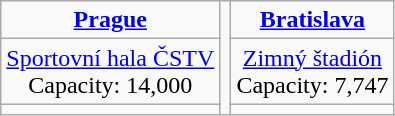<table class="wikitable" style="text-align:center;">
<tr>
<td><strong><a href='#'>Prague</a></strong></td>
<td rowspan="3"></td>
<td><strong><a href='#'>Bratislava</a></strong></td>
</tr>
<tr>
<td><a href='#'>Sportovní hala ČSTV</a><br>Capacity: 14,000</td>
<td><a href='#'>Zimný štadión</a><br>Capacity: 7,747</td>
</tr>
<tr>
<td></td>
<td></td>
</tr>
</table>
